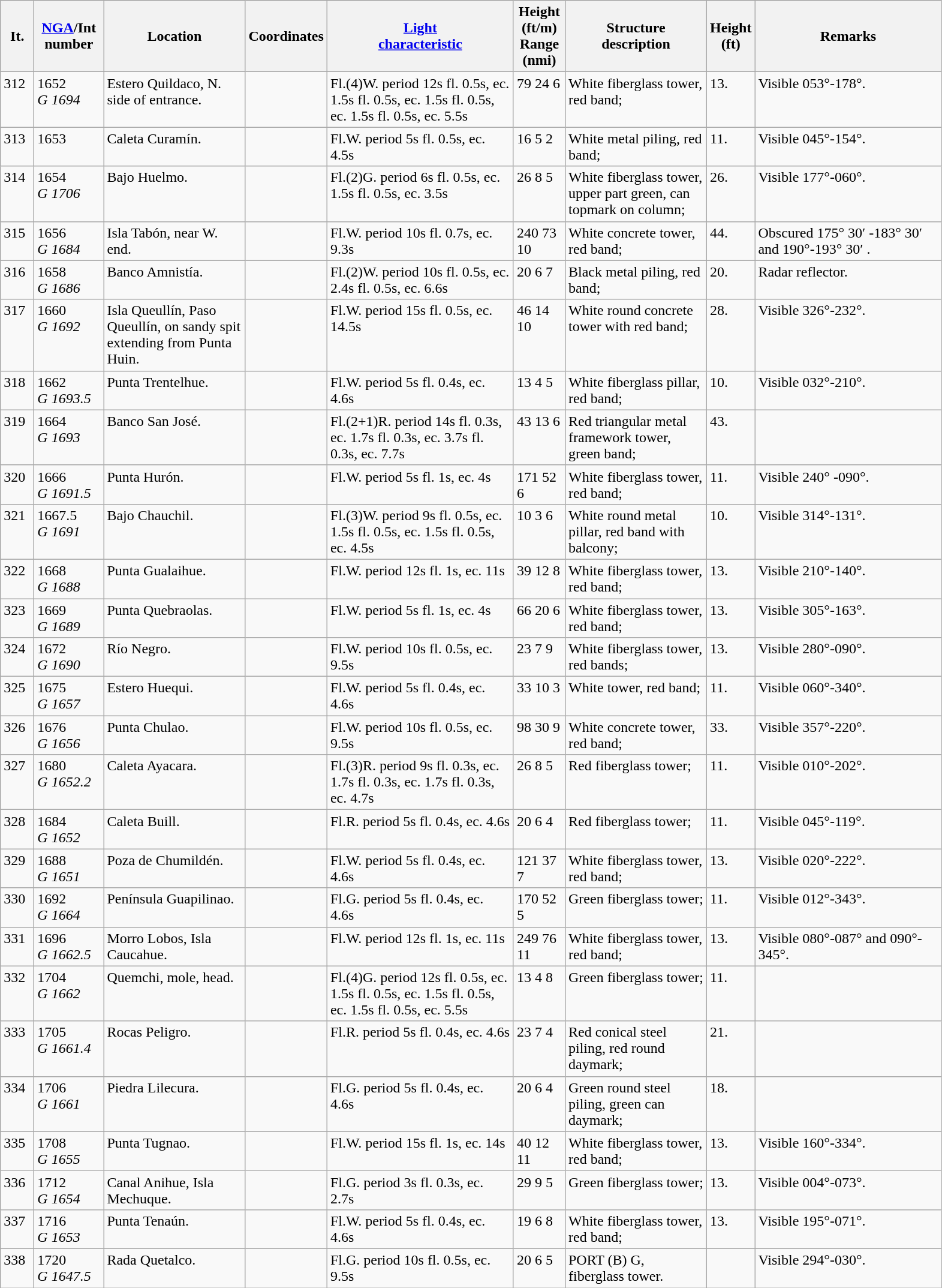<table class="wikitable">
<tr>
<th width="30">It.</th>
<th width="70"><a href='#'>NGA</a>/Int<br>number</th>
<th width="150">Location</th>
<th width="80">Coordinates</th>
<th width="200"><a href='#'>Light<br>characteristic</a></th>
<th width="50">Height (ft/m)<br>Range (nmi)</th>
<th width="150">Structure<br>description</th>
<th width="30">Height (ft)</th>
<th width="200">Remarks</th>
</tr>
<tr valign="top">
<td>312</td>
<td>1652<br><em>G 1694</em></td>
<td>Estero Quildaco, N. side of  entrance.</td>
<td></td>
<td>Fl.(4)W. period 12s fl. 0.5s, ec. 1.5s fl. 0.5s, ec. 1.5s fl. 0.5s, ec. 1.5s fl. 0.5s, ec. 5.5s</td>
<td>79 24 6</td>
<td>White fiberglass tower, red band;</td>
<td>13.</td>
<td>Visible 053°-178°.</td>
</tr>
<tr valign="top">
<td>313</td>
<td>1653</td>
<td>Caleta Curamín.</td>
<td></td>
<td>Fl.W. period 5s fl. 0.5s, ec. 4.5s</td>
<td>16 5 2</td>
<td>White metal piling, red band;</td>
<td>11.</td>
<td>Visible 045°-154°.</td>
</tr>
<tr valign="top">
<td>314</td>
<td>1654<br><em>G 1706</em></td>
<td>Bajo Huelmo.</td>
<td></td>
<td>Fl.(2)G. period 6s fl. 0.5s, ec. 1.5s fl. 0.5s, ec. 3.5s</td>
<td>26 8 5</td>
<td>White fiberglass tower, upper  part green, can topmark on  column;</td>
<td>26.</td>
<td>Visible 177°-060°.</td>
</tr>
<tr valign="top">
<td>315</td>
<td>1656<br><em>G 1684</em></td>
<td>Isla Tabón, near W. end.</td>
<td></td>
<td>Fl.W. period 10s fl. 0.7s, ec. 9.3s</td>
<td>240 73 10</td>
<td>White concrete tower, red band;</td>
<td>44.</td>
<td>Obscured 175° 30′ -183° 30′ and 190°-193° 30′ .</td>
</tr>
<tr valign="top">
<td>316</td>
<td>1658<br><em>G 1686</em></td>
<td>Banco Amnistía.</td>
<td></td>
<td>Fl.(2)W. period 10s fl. 0.5s, ec. 2.4s fl. 0.5s, ec. 6.6s</td>
<td>20 6 7</td>
<td>Black metal piling, red band;</td>
<td>20.</td>
<td>Radar reflector.</td>
</tr>
<tr valign="top">
<td>317</td>
<td>1660<br><em>G 1692</em></td>
<td>Isla Queullín, Paso Queullín,  on sandy spit extending from Punta Huin.</td>
<td></td>
<td>Fl.W. period 15s fl. 0.5s, ec. 14.5s</td>
<td>46 14 10</td>
<td>White round concrete tower with  red band;</td>
<td>28.</td>
<td>Visible 326°-232°.</td>
</tr>
<tr valign="top">
<td>318</td>
<td>1662<br><em>G 1693.5</em></td>
<td>Punta Trentelhue.</td>
<td></td>
<td>Fl.W. period 5s fl. 0.4s, ec. 4.6s</td>
<td>13 4 5</td>
<td>White fiberglass pillar, red band;</td>
<td>10.</td>
<td>Visible 032°-210°.</td>
</tr>
<tr valign="top">
<td>319</td>
<td>1664<br><em>G 1693</em></td>
<td>Banco San José.</td>
<td></td>
<td>Fl.(2+1)R. period 14s fl. 0.3s, ec. 1.7s fl. 0.3s, ec. 3.7s fl. 0.3s, ec. 7.7s</td>
<td>43 13 6</td>
<td>Red triangular metal framework  tower, green band;</td>
<td>43.</td>
<td></td>
</tr>
<tr valign="top">
<td>320</td>
<td>1666<br><em>G 1691.5</em></td>
<td>Punta Hurón.</td>
<td></td>
<td>Fl.W. period 5s fl. 1s, ec. 4s</td>
<td>171 52 6</td>
<td>White fiberglass tower, red band;</td>
<td>11.</td>
<td>Visible 240° -090°.</td>
</tr>
<tr valign="top">
<td>321</td>
<td>1667.5<br><em>G 1691</em></td>
<td>Bajo Chauchil.</td>
<td></td>
<td>Fl.(3)W. period 9s fl. 0.5s, ec. 1.5s fl. 0.5s, ec. 1.5s fl. 0.5s, ec. 4.5s</td>
<td>10 3 6</td>
<td>White round metal pillar, red  band with balcony;</td>
<td>10.</td>
<td>Visible 314°-131°.</td>
</tr>
<tr valign="top">
<td>322</td>
<td>1668<br><em>G 1688</em></td>
<td>Punta Gualaihue.</td>
<td></td>
<td>Fl.W. period 12s fl. 1s, ec. 11s</td>
<td>39 12 8</td>
<td>White fiberglass tower, red band;</td>
<td>13.</td>
<td>Visible 210°-140°.</td>
</tr>
<tr valign="top">
<td>323</td>
<td>1669<br><em>G 1689</em></td>
<td>Punta Quebraolas.</td>
<td></td>
<td>Fl.W. period 5s fl. 1s, ec. 4s</td>
<td>66 20 6</td>
<td>White fiberglass tower, red band;</td>
<td>13.</td>
<td>Visible 305°-163°.</td>
</tr>
<tr valign="top">
<td>324</td>
<td>1672<br><em>G 1690</em></td>
<td>Río Negro.</td>
<td></td>
<td>Fl.W. period 10s fl. 0.5s, ec. 9.5s</td>
<td>23 7 9</td>
<td>White fiberglass tower, red  bands;</td>
<td>13.</td>
<td>Visible 280°-090°.</td>
</tr>
<tr valign="top">
<td>325</td>
<td>1675<br><em>G 1657</em></td>
<td>Estero Huequi.</td>
<td></td>
<td>Fl.W. period 5s fl. 0.4s, ec. 4.6s</td>
<td>33 10 3</td>
<td>White tower, red band;</td>
<td>11.</td>
<td>Visible 060°-340°.</td>
</tr>
<tr valign="top">
<td>326</td>
<td>1676<br><em>G 1656</em></td>
<td>Punta Chulao.</td>
<td></td>
<td>Fl.W. period 10s fl. 0.5s, ec. 9.5s</td>
<td>98 30 9</td>
<td>White concrete tower, red band;</td>
<td>33.</td>
<td>Visible 357°-220°.</td>
</tr>
<tr valign="top">
<td>327</td>
<td>1680<br><em>G 1652.2</em></td>
<td>Caleta Ayacara.</td>
<td></td>
<td>Fl.(3)R. period 9s fl. 0.3s, ec. 1.7s fl. 0.3s, ec. 1.7s fl. 0.3s, ec. 4.7s</td>
<td>26 8 5</td>
<td>Red fiberglass tower;</td>
<td>11.</td>
<td>Visible 010°-202°.</td>
</tr>
<tr valign="top">
<td>328</td>
<td>1684<br><em>G 1652</em></td>
<td>Caleta Buill.</td>
<td></td>
<td>Fl.R. period 5s fl. 0.4s, ec. 4.6s</td>
<td>20 6 4</td>
<td>Red fiberglass tower;</td>
<td>11.</td>
<td>Visible 045°-119°.</td>
</tr>
<tr valign="top">
<td>329</td>
<td>1688<br><em>G 1651</em></td>
<td>Poza de Chumildén.</td>
<td></td>
<td>Fl.W. period 5s fl. 0.4s, ec. 4.6s</td>
<td>121 37 7</td>
<td>White fiberglass tower, red band;</td>
<td>13.</td>
<td>Visible 020°-222°.</td>
</tr>
<tr valign="top">
<td>330</td>
<td>1692<br><em>G 1664</em></td>
<td>Península Guapilinao.</td>
<td></td>
<td>Fl.G. period 5s fl. 0.4s, ec. 4.6s</td>
<td>170 52 5</td>
<td>Green fiberglass tower;</td>
<td>11.</td>
<td>Visible 012°-343°.</td>
</tr>
<tr valign="top">
<td>331</td>
<td>1696<br><em>G 1662.5</em></td>
<td>Morro Lobos, Isla Caucahue.</td>
<td></td>
<td>Fl.W. period 12s fl. 1s, ec. 11s</td>
<td>249 76 11</td>
<td>White fiberglass tower, red band;</td>
<td>13.</td>
<td>Visible 080°-087° and 090°- 345°.</td>
</tr>
<tr valign="top">
<td>332</td>
<td>1704<br><em>G 1662</em></td>
<td>Quemchi, mole, head.</td>
<td></td>
<td>Fl.(4)G. period 12s fl. 0.5s, ec. 1.5s fl. 0.5s, ec. 1.5s fl. 0.5s, ec. 1.5s fl. 0.5s, ec. 5.5s</td>
<td>13 4 8</td>
<td>Green fiberglass tower;</td>
<td>11.</td>
<td></td>
</tr>
<tr valign="top">
<td>333</td>
<td>1705<br><em>G 1661.4</em></td>
<td>Rocas Peligro.</td>
<td></td>
<td>Fl.R. period 5s fl. 0.4s, ec. 4.6s</td>
<td>23 7 4</td>
<td>Red conical steel piling, red  round daymark;</td>
<td>21.</td>
<td></td>
</tr>
<tr valign="top">
<td>334</td>
<td>1706<br><em>G 1661</em></td>
<td>Piedra Lilecura.</td>
<td></td>
<td>Fl.G. period 5s fl. 0.4s, ec. 4.6s</td>
<td>20 6 4</td>
<td>Green round steel piling, green  can daymark;</td>
<td>18.</td>
<td></td>
</tr>
<tr valign="top">
<td>335</td>
<td>1708<br><em>G 1655</em></td>
<td>Punta Tugnao.</td>
<td></td>
<td>Fl.W. period 15s fl. 1s, ec. 14s</td>
<td>40 12 11</td>
<td>White fiberglass tower, red band;</td>
<td>13.</td>
<td>Visible 160°-334°.</td>
</tr>
<tr valign="top">
<td>336</td>
<td>1712<br><em>G 1654</em></td>
<td>Canal Anihue, Isla Mechuque.</td>
<td></td>
<td>Fl.G. period 3s fl. 0.3s, ec. 2.7s</td>
<td>29 9 5</td>
<td>Green fiberglass tower;</td>
<td>13.</td>
<td>Visible 004°-073°.</td>
</tr>
<tr valign="top">
<td>337</td>
<td>1716<br><em>G 1653</em></td>
<td>Punta Tenaún.</td>
<td></td>
<td>Fl.W. period 5s fl. 0.4s, ec. 4.6s</td>
<td>19 6 8</td>
<td>White fiberglass tower, red band;</td>
<td>13.</td>
<td>Visible 195°-071°.</td>
</tr>
<tr valign="top">
<td>338</td>
<td>1720<br><em>G 1647.5</em></td>
<td>Rada Quetalco.</td>
<td></td>
<td>Fl.G. period 10s fl. 0.5s, ec. 9.5s</td>
<td>20 6 5</td>
<td>PORT  (B) G, fiberglass tower.</td>
<td></td>
<td>Visible 294°-030°.</td>
</tr>
</table>
